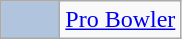<table class="wikitable">
<tr>
<td style="background-color:lightsteelblue; border:1px solid #aaaaaa; width:2em;"></td>
<td><a href='#'>Pro Bowler</a></td>
</tr>
</table>
